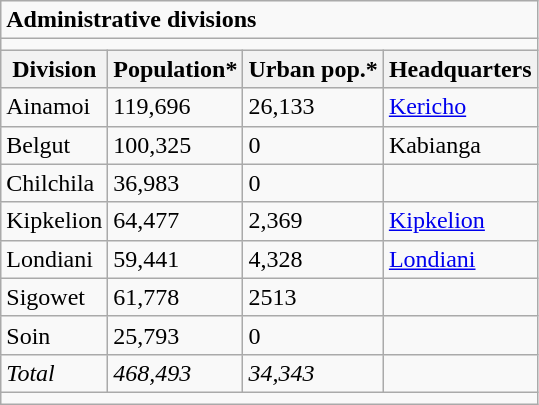<table class="wikitable">
<tr>
<td colspan="4"><strong>Administrative divisions</strong></td>
</tr>
<tr>
<td colspan="4"></td>
</tr>
<tr>
<th>Division</th>
<th>Population*</th>
<th>Urban pop.*</th>
<th>Headquarters</th>
</tr>
<tr>
<td>Ainamoi</td>
<td>119,696</td>
<td>26,133</td>
<td><a href='#'>Kericho</a></td>
</tr>
<tr>
<td>Belgut</td>
<td>100,325</td>
<td>0</td>
<td>Kabianga</td>
</tr>
<tr>
<td>Chilchila</td>
<td>36,983</td>
<td>0</td>
<td></td>
</tr>
<tr>
<td>Kipkelion</td>
<td>64,477</td>
<td>2,369</td>
<td><a href='#'>Kipkelion</a></td>
</tr>
<tr>
<td>Londiani</td>
<td>59,441</td>
<td>4,328</td>
<td><a href='#'>Londiani</a></td>
</tr>
<tr>
<td>Sigowet</td>
<td>61,778</td>
<td>2513</td>
<td></td>
</tr>
<tr>
<td>Soin</td>
<td>25,793</td>
<td>0</td>
<td></td>
</tr>
<tr>
<td><em>Total</em></td>
<td><em>468,493</em></td>
<td><em>34,343</em></td>
<td></td>
</tr>
<tr>
<td colspan="4"></td>
</tr>
</table>
